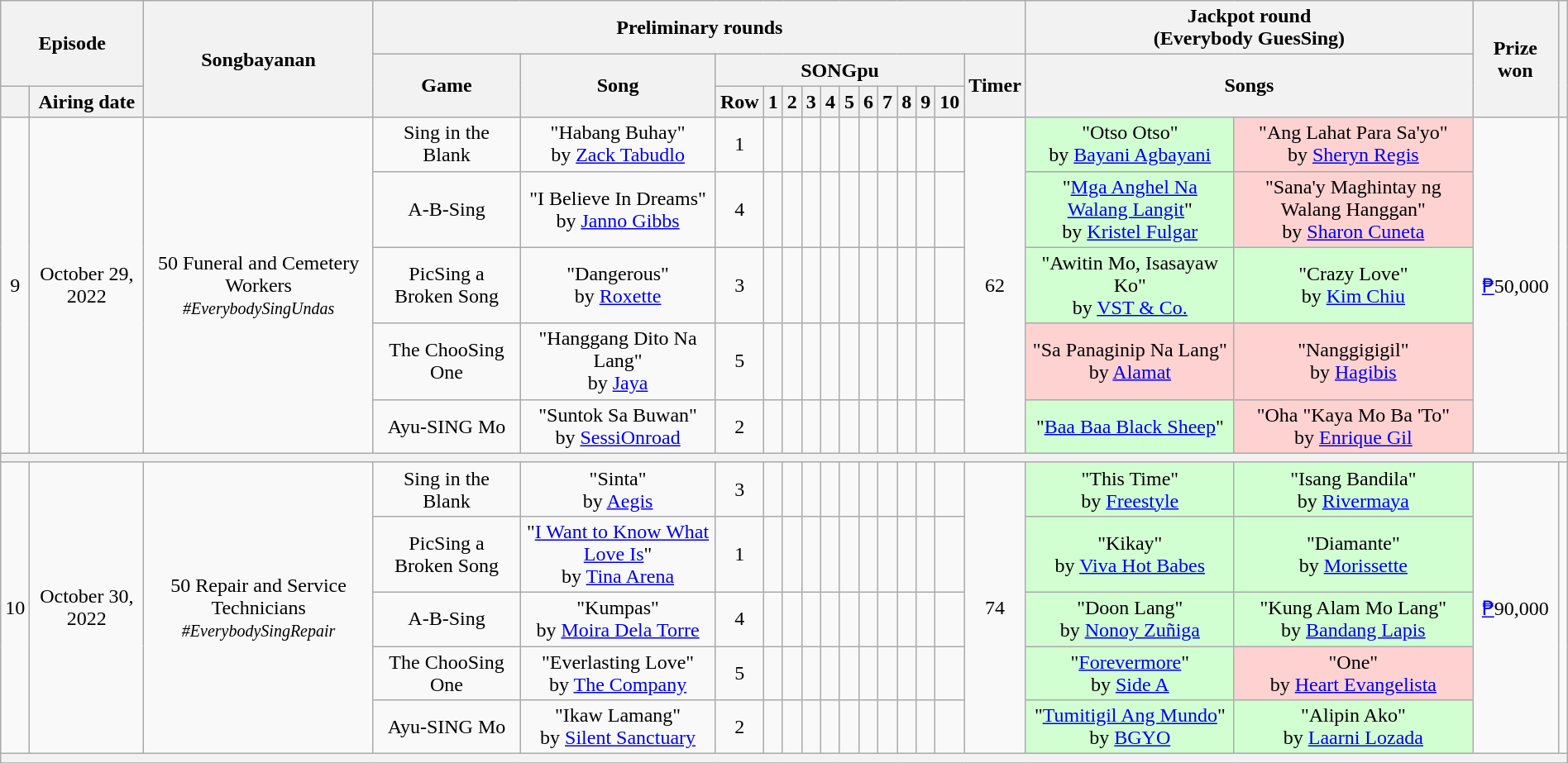<table class="wikitable mw-collapsible mw-collapsed" style="text-align:center; width:100%">
<tr>
<th colspan=2 rowspan=2>Episode</th>
<th rowspan=3>Songbayanan</th>
<th colspan=14>Preliminary rounds</th>
<th colspan=2>Jackpot round<br>(Everybody GuesSing)</th>
<th rowspan=3>Prize won</th>
<th rowspan=3></th>
</tr>
<tr>
<th rowspan=2>Game</th>
<th rowspan=2>Song</th>
<th colspan=11>SONGpu</th>
<th rowspan=2>Timer</th>
<th colspan=2 rowspan=2>Songs</th>
</tr>
<tr>
<th></th>
<th>Airing date</th>
<th>Row</th>
<th>1</th>
<th>2</th>
<th>3</th>
<th>4</th>
<th>5</th>
<th>6</th>
<th>7</th>
<th>8</th>
<th>9</th>
<th>10</th>
</tr>
<tr>
<td rowspan=5>9</td>
<td rowspan=5>October 29, 2022</td>
<td rowspan=5>50 Funeral and Cemetery Workers<br><small><em>#EverybodySingUndas</em></small></td>
<td>Sing in the Blank</td>
<td>"Habang Buhay"<br>by <a href='#'>Zack Tabudlo</a></td>
<td>1</td>
<td></td>
<td></td>
<td></td>
<td></td>
<td></td>
<td></td>
<td></td>
<td></td>
<td></td>
<td></td>
<td rowspan=5>62 </td>
<td bgcolor=D2FFD2>"Otso Otso"<br>by <a href='#'>Bayani Agbayani</a></td>
<td bgcolor=FFD2D2>"Ang Lahat Para Sa'yo"<br>by <a href='#'>Sheryn Regis</a></td>
<td rowspan=5><a href='#'>₱</a>50,000</td>
<td rowspan=5></td>
</tr>
<tr>
<td>A-B-Sing</td>
<td>"I Believe In Dreams"<br>by <a href='#'>Janno Gibbs</a></td>
<td>4</td>
<td></td>
<td></td>
<td></td>
<td></td>
<td></td>
<td></td>
<td></td>
<td></td>
<td></td>
<td></td>
<td bgcolor=D2FFD2>"<a href='#'>Mga Anghel Na Walang Langit</a>"<br>by <a href='#'>Kristel Fulgar</a></td>
<td bgcolor=FFD2D2>"Sana'y Maghintay ng Walang Hanggan"<br>by <a href='#'>Sharon Cuneta</a></td>
</tr>
<tr>
<td>PicSing a Broken Song</td>
<td>"Dangerous"<br>by <a href='#'>Roxette</a></td>
<td>3</td>
<td></td>
<td></td>
<td></td>
<td></td>
<td></td>
<td></td>
<td></td>
<td></td>
<td></td>
<td></td>
<td bgcolor=D2FFD2>"Awitin Mo, Isasayaw Ko"<br>by <a href='#'>VST & Co.</a></td>
<td bgcolor=D2FFD2>"Crazy Love"<br>by <a href='#'>Kim Chiu</a></td>
</tr>
<tr>
<td>The ChooSing One</td>
<td>"Hanggang Dito Na Lang"<br>by <a href='#'>Jaya</a></td>
<td>5</td>
<td></td>
<td></td>
<td></td>
<td></td>
<td></td>
<td></td>
<td></td>
<td></td>
<td></td>
<td></td>
<td bgcolor=FFD2D2>"Sa Panaginip Na Lang"<br>by <a href='#'>Alamat</a></td>
<td bgcolor=FFD2D2>"Nanggigigil"<br>by <a href='#'>Hagibis</a></td>
</tr>
<tr>
<td>Ayu-SING Mo</td>
<td>"Suntok Sa Buwan"<br>by <a href='#'>SessiOnroad</a></td>
<td>2</td>
<td></td>
<td></td>
<td></td>
<td></td>
<td></td>
<td></td>
<td></td>
<td></td>
<td></td>
<td></td>
<td bgcolor=D2FFD2>"<a href='#'>Baa Baa Black Sheep</a>"</td>
<td bgcolor=FFD2D2>"Oha "Kaya Mo Ba 'To"<br>by <a href='#'>Enrique Gil</a></td>
</tr>
<tr>
<th colspan=21 bgcolor=555></th>
</tr>
<tr>
<td rowspan=5>10</td>
<td rowspan=5>October 30, 2022</td>
<td rowspan=5>50 Repair and Service Technicians<br><small><em>#EverybodySingRepair</em></small></td>
<td>Sing in the Blank</td>
<td>"Sinta"<br>by <a href='#'>Aegis</a></td>
<td>3</td>
<td></td>
<td></td>
<td></td>
<td></td>
<td></td>
<td></td>
<td></td>
<td></td>
<td></td>
<td></td>
<td rowspan=5>74 </td>
<td bgcolor=D2FFD2>"This Time"<br>by <a href='#'>Freestyle</a></td>
<td bgcolor=D2FFD2>"Isang Bandila"<br>by <a href='#'>Rivermaya</a></td>
<td rowspan=5><a href='#'>₱</a>90,000</td>
<td rowspan=5></td>
</tr>
<tr>
<td>PicSing a Broken Song</td>
<td>"<a href='#'>I Want to Know What Love Is</a>"<br>by <a href='#'>Tina Arena</a></td>
<td>1</td>
<td></td>
<td></td>
<td></td>
<td></td>
<td></td>
<td></td>
<td></td>
<td></td>
<td></td>
<td></td>
<td bgcolor=D2FFD2>"Kikay"<br>by <a href='#'>Viva Hot Babes</a></td>
<td bgcolor=D2FFD2>"Diamante"<br>by <a href='#'>Morissette</a></td>
</tr>
<tr>
<td>A-B-Sing</td>
<td>"Kumpas"<br>by <a href='#'>Moira Dela Torre</a></td>
<td>4</td>
<td></td>
<td></td>
<td></td>
<td></td>
<td></td>
<td></td>
<td></td>
<td></td>
<td></td>
<td></td>
<td bgcolor=D2FFD2>"Doon Lang"<br>by <a href='#'>Nonoy Zuñiga</a></td>
<td bgcolor=D2FFD2>"Kung Alam Mo Lang"<br>by <a href='#'>Bandang Lapis</a></td>
</tr>
<tr>
<td>The ChooSing One</td>
<td>"Everlasting Love"<br>by <a href='#'>The Company</a></td>
<td>5</td>
<td></td>
<td></td>
<td></td>
<td></td>
<td></td>
<td></td>
<td></td>
<td></td>
<td></td>
<td></td>
<td bgcolor=D2FFD2>"<a href='#'>Forevermore</a>"<br>by <a href='#'>Side A</a></td>
<td bgcolor=FFD2D2>"One"<br>by <a href='#'>Heart Evangelista</a></td>
</tr>
<tr>
<td>Ayu-SING Mo</td>
<td>"Ikaw Lamang"<br>by <a href='#'>Silent Sanctuary</a></td>
<td>2</td>
<td></td>
<td></td>
<td></td>
<td></td>
<td></td>
<td></td>
<td></td>
<td></td>
<td></td>
<td></td>
<td bgcolor=D2FFD2>"<a href='#'>Tumitigil Ang Mundo</a>" <br>by <a href='#'>BGYO</a></td>
<td bgcolor=D2FFD2>"Alipin Ako"<br>by <a href='#'>Laarni Lozada</a></td>
</tr>
<tr>
<th colspan=21 bgcolor=555></th>
</tr>
<tr>
</tr>
</table>
